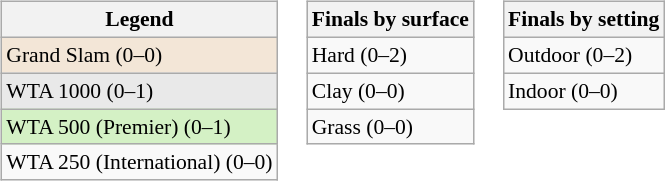<table>
<tr valign=top>
<td><br><table class="wikitable" style=font-size:90%>
<tr>
<th>Legend</th>
</tr>
<tr>
<td style="background:#f3e6d7;">Grand Slam (0–0)</td>
</tr>
<tr>
<td style="background:#e9e9e9;">WTA 1000 (0–1)</td>
</tr>
<tr>
<td style="background:#d4f1c5;">WTA 500 (Premier) (0–1)</td>
</tr>
<tr>
<td>WTA 250 (International) (0–0)</td>
</tr>
</table>
</td>
<td><br><table class="wikitable" style=font-size:90%>
<tr>
<th>Finals by surface</th>
</tr>
<tr>
<td>Hard (0–2)</td>
</tr>
<tr>
<td>Clay (0–0)</td>
</tr>
<tr>
<td>Grass (0–0)</td>
</tr>
</table>
</td>
<td><br><table class="wikitable" style=font-size:90%>
<tr>
<th>Finals by setting</th>
</tr>
<tr>
<td>Outdoor (0–2)</td>
</tr>
<tr>
<td>Indoor (0–0)</td>
</tr>
</table>
</td>
</tr>
</table>
